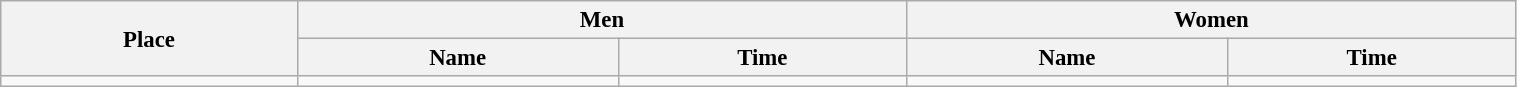<table class=wikitable style="font-size:95%" width="80%">
<tr>
<th rowspan="2">Place</th>
<th colspan="2">Men</th>
<th colspan="2">Women</th>
</tr>
<tr>
<th>Name</th>
<th>Time</th>
<th>Name</th>
<th>Time</th>
</tr>
<tr>
<td align="center"></td>
<td></td>
<td></td>
<td></td>
<td></td>
</tr>
</table>
